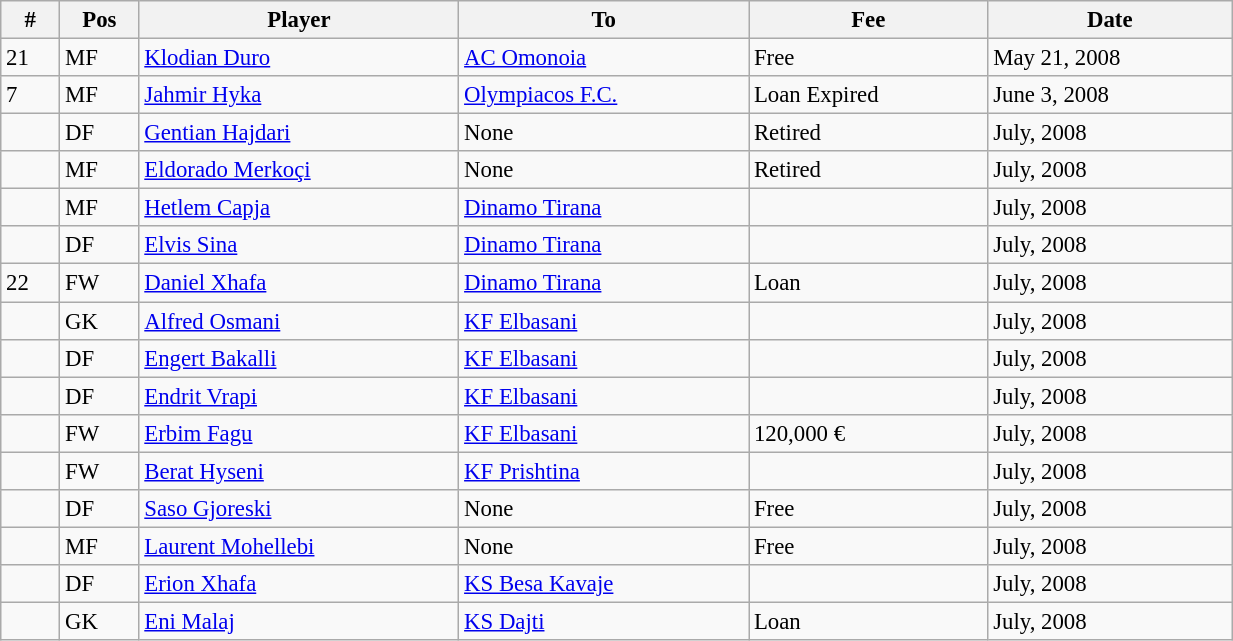<table class="wikitable" style="width:65%; text-align:center; font-size:95%; text-align:left;">
<tr>
<th><strong>#</strong></th>
<th><strong>Pos</strong></th>
<th><strong>Player</strong></th>
<th><strong>To</strong></th>
<th><strong>Fee</strong></th>
<th>Date</th>
</tr>
<tr>
<td>21</td>
<td>MF</td>
<td> <a href='#'>Klodian Duro</a></td>
<td><a href='#'>AC Omonoia</a></td>
<td>Free</td>
<td>May 21, 2008</td>
</tr>
<tr>
<td>7</td>
<td>MF</td>
<td> <a href='#'>Jahmir Hyka</a></td>
<td><a href='#'>Olympiacos F.C.</a></td>
<td>Loan Expired</td>
<td>June 3, 2008</td>
</tr>
<tr>
<td></td>
<td>DF</td>
<td> <a href='#'>Gentian Hajdari</a></td>
<td>None</td>
<td>Retired</td>
<td>July, 2008</td>
</tr>
<tr>
<td></td>
<td>MF</td>
<td> <a href='#'>Eldorado Merkoçi</a></td>
<td>None</td>
<td>Retired</td>
<td>July, 2008</td>
</tr>
<tr>
<td></td>
<td>MF</td>
<td> <a href='#'>Hetlem Capja</a></td>
<td><a href='#'>Dinamo Tirana</a></td>
<td></td>
<td>July, 2008</td>
</tr>
<tr>
<td></td>
<td>DF</td>
<td> <a href='#'>Elvis Sina</a></td>
<td><a href='#'>Dinamo Tirana</a></td>
<td></td>
<td>July, 2008</td>
</tr>
<tr>
<td>22</td>
<td>FW</td>
<td> <a href='#'>Daniel Xhafa</a></td>
<td><a href='#'>Dinamo Tirana</a></td>
<td>Loan</td>
<td>July, 2008</td>
</tr>
<tr>
<td></td>
<td>GK</td>
<td> <a href='#'>Alfred Osmani</a></td>
<td><a href='#'>KF Elbasani</a></td>
<td></td>
<td>July, 2008</td>
</tr>
<tr>
<td></td>
<td>DF</td>
<td> <a href='#'>Engert Bakalli</a></td>
<td><a href='#'>KF Elbasani</a></td>
<td></td>
<td>July, 2008</td>
</tr>
<tr>
<td></td>
<td>DF</td>
<td> <a href='#'>Endrit Vrapi</a></td>
<td><a href='#'>KF Elbasani</a></td>
<td></td>
<td>July, 2008</td>
</tr>
<tr>
<td></td>
<td>FW</td>
<td> <a href='#'>Erbim Fagu</a></td>
<td><a href='#'>KF Elbasani</a></td>
<td>120,000 €</td>
<td>July, 2008</td>
</tr>
<tr>
<td></td>
<td>FW</td>
<td> <a href='#'>Berat Hyseni</a></td>
<td><a href='#'>KF Prishtina</a></td>
<td></td>
<td>July, 2008</td>
</tr>
<tr>
<td></td>
<td>DF</td>
<td> <a href='#'>Saso Gjoreski</a></td>
<td>None</td>
<td>Free</td>
<td>July, 2008</td>
</tr>
<tr>
<td></td>
<td>MF</td>
<td> <a href='#'>Laurent Mohellebi</a></td>
<td>None</td>
<td>Free</td>
<td>July, 2008</td>
</tr>
<tr>
<td></td>
<td>DF</td>
<td> <a href='#'>Erion Xhafa</a></td>
<td><a href='#'>KS Besa Kavaje</a></td>
<td></td>
<td>July, 2008</td>
</tr>
<tr>
<td></td>
<td>GK</td>
<td> <a href='#'>Eni Malaj</a></td>
<td><a href='#'>KS Dajti</a></td>
<td>Loan</td>
<td>July, 2008</td>
</tr>
</table>
